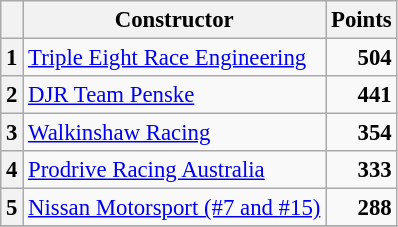<table class="wikitable" style="font-size: 95%;">
<tr>
<th></th>
<th>Constructor</th>
<th>Points</th>
</tr>
<tr>
<th>1</th>
<td><a href='#'>Triple Eight Race Engineering</a></td>
<td align="right"><strong>504</strong></td>
</tr>
<tr>
<th>2</th>
<td><a href='#'>DJR Team Penske</a></td>
<td align="right"><strong>441</strong></td>
</tr>
<tr>
<th>3</th>
<td><a href='#'>Walkinshaw Racing</a></td>
<td align="right"><strong>354</strong></td>
</tr>
<tr>
<th>4</th>
<td><a href='#'>Prodrive Racing Australia</a></td>
<td align="right"><strong>333</strong></td>
</tr>
<tr>
<th>5</th>
<td><a href='#'>Nissan Motorsport (#7 and #15)</a></td>
<td align="right"><strong>288</strong></td>
</tr>
<tr>
</tr>
</table>
